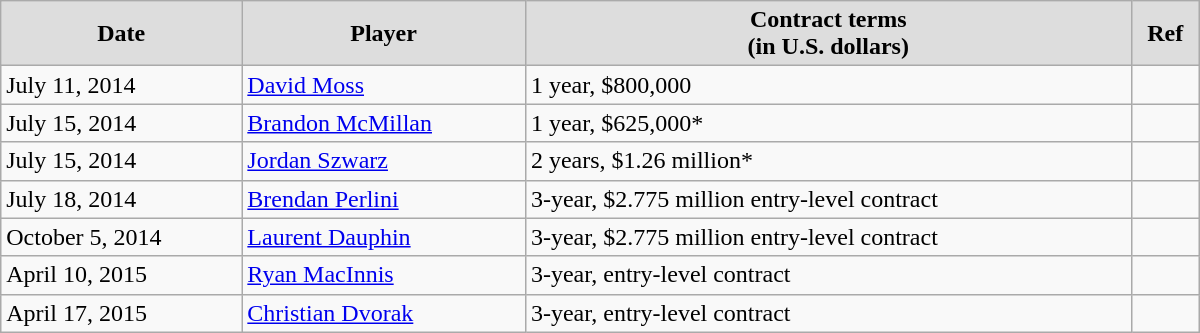<table class="wikitable" style="border-collapse: collapse; width: 50em; padding: 3;">
<tr align="center" bgcolor="#dddddd">
<td><strong>Date</strong></td>
<td><strong>Player</strong></td>
<td><strong>Contract terms</strong><br><strong>(in U.S. dollars)</strong></td>
<td><strong>Ref</strong></td>
</tr>
<tr>
<td>July 11, 2014</td>
<td><a href='#'>David Moss</a></td>
<td>1 year, $800,000</td>
<td></td>
</tr>
<tr>
<td>July 15, 2014</td>
<td><a href='#'>Brandon McMillan</a></td>
<td>1 year, $625,000*</td>
<td></td>
</tr>
<tr>
<td>July 15, 2014</td>
<td><a href='#'>Jordan Szwarz</a></td>
<td>2 years, $1.26 million*</td>
<td></td>
</tr>
<tr>
<td>July 18, 2014</td>
<td><a href='#'>Brendan Perlini</a></td>
<td>3-year, $2.775 million entry-level contract</td>
<td></td>
</tr>
<tr>
<td>October 5, 2014</td>
<td><a href='#'>Laurent Dauphin</a></td>
<td>3-year, $2.775 million entry-level contract</td>
<td></td>
</tr>
<tr>
<td>April 10, 2015</td>
<td><a href='#'>Ryan MacInnis</a></td>
<td>3-year, entry-level contract</td>
<td></td>
</tr>
<tr>
<td>April 17, 2015</td>
<td><a href='#'>Christian Dvorak</a></td>
<td>3-year, entry-level contract</td>
<td></td>
</tr>
</table>
